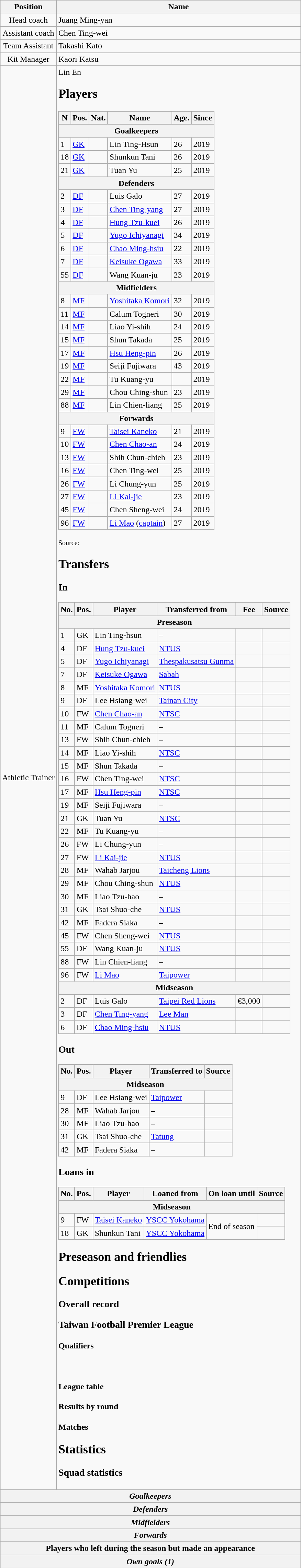<table class="wikitable plainrowheaders sortable">
<tr>
<th>Position</th>
<th>Name</th>
</tr>
<tr>
<td align=center>Head coach</td>
<td align=left> Juang Ming-yan</td>
</tr>
<tr>
<td align=center>Assistant coach</td>
<td align=left> Chen Ting-wei</td>
</tr>
<tr>
<td align=center>Team Assistant</td>
<td align=left> Takashi Kato</td>
</tr>
<tr>
<td align=center>Kit Manager</td>
<td align=left> Kaori Katsu</td>
</tr>
<tr>
<td align=center>Athletic Trainer</td>
<td align=left> Lin En<br>

<h2>Players</h2><table class="wikitable sortable">
<tr>
<th>N</th>
<th>Pos.</th>
<th>Nat.</th>
<th>Name</th>
<th>Age.</th>
<th>Since</th>
</tr>
<tr>
<th colspan="8">Goalkeepers</th>
</tr>
<tr>
<td>1</td>
<td><a href='#'>GK</a></td>
<td></td>
<td>Lin Ting-Hsun</td>
<td>26</td>
<td>2019</td>
</tr>
<tr>
<td>18</td>
<td><a href='#'>GK</a></td>
<td></td>
<td>Shunkun Tani</td>
<td>26</td>
<td>2019</td>
</tr>
<tr>
<td>21</td>
<td><a href='#'>GK</a></td>
<td></td>
<td>Tuan Yu</td>
<td>25</td>
<td>2019</td>
</tr>
<tr>
<th colspan="8">Defenders</th>
</tr>
<tr>
<td>2</td>
<td><a href='#'>DF</a></td>
<td></td>
<td>Luis Galo</td>
<td>27</td>
<td>2019</td>
</tr>
<tr>
<td>3</td>
<td><a href='#'>DF</a></td>
<td></td>
<td><a href='#'>Chen Ting-yang</a></td>
<td>27</td>
<td>2019</td>
</tr>
<tr>
<td>4</td>
<td><a href='#'>DF</a></td>
<td></td>
<td><a href='#'>Hung Tzu-kuei</a></td>
<td>26</td>
<td>2019</td>
</tr>
<tr>
<td>5</td>
<td><a href='#'>DF</a></td>
<td></td>
<td><a href='#'>Yugo Ichiyanagi</a></td>
<td>34</td>
<td>2019</td>
</tr>
<tr>
<td>6</td>
<td><a href='#'>DF</a></td>
<td></td>
<td><a href='#'>Chao Ming-hsiu</a></td>
<td>22</td>
<td>2019</td>
</tr>
<tr>
<td>7</td>
<td><a href='#'>DF</a></td>
<td></td>
<td><a href='#'>Keisuke Ogawa</a></td>
<td>33</td>
<td>2019</td>
</tr>
<tr>
<td>55</td>
<td><a href='#'>DF</a></td>
<td></td>
<td>Wang Kuan-ju</td>
<td>23</td>
<td>2019</td>
</tr>
<tr>
<th colspan="8">Midfielders</th>
</tr>
<tr>
<td>8</td>
<td><a href='#'>MF</a></td>
<td></td>
<td><a href='#'>Yoshitaka Komori</a></td>
<td>32</td>
<td>2019</td>
</tr>
<tr>
<td>11</td>
<td><a href='#'>MF</a></td>
<td></td>
<td>Calum Togneri</td>
<td>30</td>
<td>2019</td>
</tr>
<tr>
<td>14</td>
<td><a href='#'>MF</a></td>
<td></td>
<td>Liao Yi-shih</td>
<td>24</td>
<td>2019</td>
</tr>
<tr>
<td>15</td>
<td><a href='#'>MF</a></td>
<td></td>
<td>Shun Takada</td>
<td>25</td>
<td>2019</td>
</tr>
<tr>
<td>17</td>
<td><a href='#'>MF</a></td>
<td></td>
<td><a href='#'>Hsu Heng-pin</a></td>
<td>26</td>
<td>2019</td>
</tr>
<tr>
<td>19</td>
<td><a href='#'>MF</a></td>
<td></td>
<td>Seiji Fujiwara</td>
<td>43</td>
<td>2019</td>
</tr>
<tr>
<td>22</td>
<td><a href='#'>MF</a></td>
<td></td>
<td>Tu Kuang-yu</td>
<td></td>
<td>2019</td>
</tr>
<tr>
<td>29</td>
<td><a href='#'>MF</a></td>
<td></td>
<td>Chou Ching-shun</td>
<td>23</td>
<td>2019</td>
</tr>
<tr>
<td>88</td>
<td><a href='#'>MF</a></td>
<td></td>
<td>Lin Chien-liang</td>
<td>25</td>
<td>2019</td>
</tr>
<tr>
<th colspan="8">Forwards</th>
</tr>
<tr>
<td>9</td>
<td><a href='#'>FW</a></td>
<td></td>
<td><a href='#'>Taisei Kaneko</a></td>
<td>21</td>
<td>2019</td>
</tr>
<tr>
<td>10</td>
<td><a href='#'>FW</a></td>
<td></td>
<td><a href='#'>Chen Chao-an</a></td>
<td>24</td>
<td>2019</td>
</tr>
<tr>
<td>13</td>
<td><a href='#'>FW</a></td>
<td></td>
<td>Shih Chun-chieh</td>
<td>23</td>
<td>2019</td>
</tr>
<tr>
<td>16</td>
<td><a href='#'>FW</a></td>
<td></td>
<td>Chen Ting-wei</td>
<td>25</td>
<td>2019</td>
</tr>
<tr>
<td>26</td>
<td><a href='#'>FW</a></td>
<td></td>
<td>Li Chung-yun</td>
<td>25</td>
<td>2019</td>
</tr>
<tr>
<td>27</td>
<td><a href='#'>FW</a></td>
<td></td>
<td><a href='#'>Li Kai-jie</a></td>
<td>23</td>
<td>2019</td>
</tr>
<tr>
<td>45</td>
<td><a href='#'>FW</a></td>
<td></td>
<td>Chen Sheng-wei</td>
<td>24</td>
<td>2019</td>
</tr>
<tr>
<td>96</td>
<td><a href='#'>FW</a></td>
<td></td>
<td><a href='#'>Li Mao</a> (<a href='#'>captain</a>)</td>
<td>27</td>
<td>2019</td>
</tr>
<tr>
</tr>
</table>
<small>Source:</small><h2>Transfers</h2><h3>In</h3><table class="wikitable sortable">
<tr>
<th>No.</th>
<th>Pos.</th>
<th>Player</th>
<th>Transferred from</th>
<th>Fee</th>
<th>Source</th>
</tr>
<tr>
<th colspan=6>Preseason</th>
</tr>
<tr>
<td>1</td>
<td>GK</td>
<td>Lin Ting-hsun</td>
<td>–</td>
<td></td>
<td></td>
</tr>
<tr>
<td>4</td>
<td>DF</td>
<td><a href='#'>Hung Tzu-kuei</a></td>
<td> <a href='#'>NTUS</a></td>
<td></td>
<td></td>
</tr>
<tr>
<td>5</td>
<td>DF</td>
<td><a href='#'>Yugo Ichiyanagi</a></td>
<td> <a href='#'>Thespakusatsu Gunma</a></td>
<td></td>
<td></td>
</tr>
<tr>
<td>7</td>
<td>DF</td>
<td><a href='#'>Keisuke Ogawa</a></td>
<td> <a href='#'>Sabah</a></td>
<td></td>
<td></td>
</tr>
<tr>
<td>8</td>
<td>MF</td>
<td><a href='#'>Yoshitaka Komori</a></td>
<td> <a href='#'>NTUS</a></td>
<td></td>
<td></td>
</tr>
<tr>
<td>9</td>
<td>DF</td>
<td>Lee Hsiang-wei</td>
<td> <a href='#'>Tainan City</a></td>
<td></td>
<td></td>
</tr>
<tr>
<td>10</td>
<td>FW</td>
<td><a href='#'>Chen Chao-an</a></td>
<td> <a href='#'>NTSC</a></td>
<td></td>
<td></td>
</tr>
<tr>
<td>11</td>
<td>MF</td>
<td>Calum Togneri</td>
<td>–</td>
<td></td>
<td></td>
</tr>
<tr>
<td>13</td>
<td>FW</td>
<td>Shih Chun-chieh</td>
<td>–</td>
<td></td>
<td></td>
</tr>
<tr>
<td>14</td>
<td>MF</td>
<td>Liao Yi-shih</td>
<td> <a href='#'>NTSC</a></td>
<td></td>
<td></td>
</tr>
<tr>
<td>15</td>
<td>MF</td>
<td>Shun Takada</td>
<td>–</td>
<td></td>
<td></td>
</tr>
<tr>
<td>16</td>
<td>FW</td>
<td>Chen Ting-wei</td>
<td> <a href='#'>NTSC</a></td>
<td></td>
<td></td>
</tr>
<tr>
<td>17</td>
<td>MF</td>
<td><a href='#'>Hsu Heng-pin</a></td>
<td> <a href='#'>NTSC</a></td>
<td></td>
<td></td>
</tr>
<tr>
<td>19</td>
<td>MF</td>
<td>Seiji Fujiwara</td>
<td>–</td>
<td></td>
<td></td>
</tr>
<tr>
<td>21</td>
<td>GK</td>
<td>Tuan Yu</td>
<td> <a href='#'>NTSC</a></td>
<td></td>
<td></td>
</tr>
<tr>
<td>22</td>
<td>MF</td>
<td>Tu Kuang-yu</td>
<td>–</td>
<td></td>
<td></td>
</tr>
<tr>
<td>26</td>
<td>FW</td>
<td>Li Chung-yun</td>
<td>–</td>
<td></td>
<td></td>
</tr>
<tr>
<td>27</td>
<td>FW</td>
<td><a href='#'>Li Kai-jie</a></td>
<td> <a href='#'>NTUS</a></td>
<td></td>
<td></td>
</tr>
<tr>
<td>28</td>
<td>MF</td>
<td>Wahab Jarjou</td>
<td> <a href='#'>Taicheng Lions</a></td>
<td></td>
<td></td>
</tr>
<tr>
<td>29</td>
<td>MF</td>
<td>Chou Ching-shun</td>
<td> <a href='#'>NTUS</a></td>
<td></td>
<td></td>
</tr>
<tr>
<td>30</td>
<td>MF</td>
<td>Liao Tzu-hao</td>
<td>–</td>
<td></td>
<td></td>
</tr>
<tr>
<td>31</td>
<td>GK</td>
<td>Tsai Shuo-che</td>
<td> <a href='#'>NTUS</a></td>
<td></td>
<td></td>
</tr>
<tr>
<td>42</td>
<td>MF</td>
<td>Fadera Siaka</td>
<td>–</td>
<td></td>
<td></td>
</tr>
<tr>
<td>45</td>
<td>FW</td>
<td>Chen Sheng-wei</td>
<td> <a href='#'>NTUS</a></td>
<td></td>
<td></td>
</tr>
<tr>
<td>55</td>
<td>DF</td>
<td>Wang Kuan-ju</td>
<td> <a href='#'>NTUS</a></td>
<td></td>
<td></td>
</tr>
<tr>
<td>88</td>
<td>FW</td>
<td>Lin Chien-liang</td>
<td>–</td>
<td></td>
<td></td>
</tr>
<tr>
<td>96</td>
<td>FW</td>
<td><a href='#'>Li Mao</a></td>
<td> <a href='#'>Taipower</a></td>
<td></td>
<td></td>
</tr>
<tr>
<th colspan=6>Midseason</th>
</tr>
<tr>
<td>2</td>
<td>DF</td>
<td>Luis Galo</td>
<td> <a href='#'>Taipei Red Lions</a></td>
<td>€3,000</td>
<td></td>
</tr>
<tr>
<td>3</td>
<td>DF</td>
<td><a href='#'>Chen Ting-yang</a></td>
<td> <a href='#'>Lee Man</a></td>
<td></td>
<td></td>
</tr>
<tr>
<td>6</td>
<td>DF</td>
<td><a href='#'>Chao Ming-hsiu</a></td>
<td> <a href='#'>NTUS</a></td>
<td></td>
<td></td>
</tr>
<tr>
</tr>
</table>
<h3>Out</h3><table class="wikitable sortable">
<tr>
<th>No.</th>
<th>Pos.</th>
<th>Player</th>
<th>Transferred to</th>
<th>Source</th>
</tr>
<tr>
<th colspan=5>Midseason</th>
</tr>
<tr>
<td>9</td>
<td>DF</td>
<td>Lee Hsiang-wei</td>
<td> <a href='#'>Taipower</a></td>
<td></td>
</tr>
<tr>
<td>28</td>
<td>MF</td>
<td>Wahab Jarjou</td>
<td>–</td>
<td></td>
</tr>
<tr>
<td>30</td>
<td>MF</td>
<td>Liao Tzu-hao</td>
<td>–</td>
<td></td>
</tr>
<tr>
<td>31</td>
<td>GK</td>
<td>Tsai Shuo-che</td>
<td> <a href='#'>Tatung</a></td>
<td></td>
</tr>
<tr>
<td>42</td>
<td>MF</td>
<td>Fadera Siaka</td>
<td>–</td>
<td></td>
</tr>
</table>
<h3>Loans in</h3><table class="wikitable sortable">
<tr>
<th>No.</th>
<th>Pos.</th>
<th>Player</th>
<th>Loaned from</th>
<th>On loan until</th>
<th>Source</th>
</tr>
<tr>
<th colspan=6>Midseason</th>
</tr>
<tr>
<td>9</td>
<td>FW</td>
<td><a href='#'>Taisei Kaneko</a></td>
<td> <a href='#'>YSCC Yokohama</a></td>
<td rowspan=2>End of season</td>
<td></td>
</tr>
<tr>
<td>18</td>
<td>GK</td>
<td>Shunkun Tani</td>
<td> <a href='#'>YSCC Yokohama</a></td>
<td></td>
</tr>
<tr>
</tr>
</table>
<h2>Preseason and friendlies</h2>

<h2>Competitions</h2><h3>Overall record</h3><h3>Taiwan Football Premier League</h3><h4>Qualifiers</h4><br>

<h4>League table</h4><h4>Results by round</h4><h4>Matches</h4>



















<h2>Statistics</h2><h3>Squad statistics</h3></td>
</tr>
<tr>
<th colspan=8><em>Goalkeepers</em><br>

</th>
</tr>
<tr>
<th colspan=8><em>Defenders</em><br>





</th>
</tr>
<tr>
<th colspan=8><em>Midfielders</em><br>







</th>
</tr>
<tr>
<th colspan=8><em>Forwards</em><br>






</th>
</tr>
<tr>
<th colspan=8>Players who left during the season but made an appearance<br>


</th>
</tr>
<tr>
<th colspan=8><em>Own goals (1)</em></th>
</tr>
</table>
